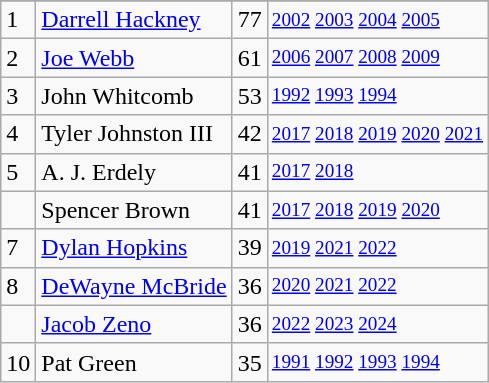<table class="wikitable">
<tr>
</tr>
<tr>
<td>1</td>
<td><a href='#'>Darrell Hackney</a></td>
<td><abbr>77</abbr></td>
<td style="font-size:80%;"><a href='#'>2002</a> <a href='#'>2003</a> <a href='#'>2004</a> <a href='#'>2005</a></td>
</tr>
<tr>
<td>2</td>
<td><a href='#'>Joe Webb</a></td>
<td><abbr>61</abbr></td>
<td style="font-size:80%;"><a href='#'>2006</a> <a href='#'>2007</a> <a href='#'>2008</a> <a href='#'>2009</a></td>
</tr>
<tr>
<td>3</td>
<td>John Whitcomb</td>
<td><abbr>53</abbr></td>
<td style="font-size:80%;"><a href='#'>1992</a> <a href='#'>1993</a> <a href='#'>1994</a></td>
</tr>
<tr>
<td>4</td>
<td>Tyler Johnston III</td>
<td><abbr>42</abbr></td>
<td style="font-size:80%;"><a href='#'>2017</a> <a href='#'>2018</a> <a href='#'>2019</a> <a href='#'>2020</a> <a href='#'>2021</a></td>
</tr>
<tr>
<td>5</td>
<td>A. J. Erdely</td>
<td><abbr>41</abbr></td>
<td style="font-size:80%;"><a href='#'>2017</a> <a href='#'>2018</a></td>
</tr>
<tr>
<td></td>
<td>Spencer Brown</td>
<td><abbr>41</abbr></td>
<td style="font-size:80%;"><a href='#'>2017</a> <a href='#'>2018</a> <a href='#'>2019</a> <a href='#'>2020</a></td>
</tr>
<tr>
<td>7</td>
<td><a href='#'>Dylan Hopkins</a></td>
<td><abbr>39</abbr></td>
<td style="font-size:80%;"><a href='#'>2019</a> <a href='#'>2021</a> <a href='#'>2022</a></td>
</tr>
<tr>
<td>8</td>
<td><a href='#'>DeWayne McBride</a></td>
<td><abbr>36</abbr></td>
<td style="font-size:80%;"><a href='#'>2020</a> <a href='#'>2021</a> <a href='#'>2022</a></td>
</tr>
<tr>
<td></td>
<td><a href='#'>Jacob Zeno</a></td>
<td><abbr>36</abbr></td>
<td style="font-size:80%;"><a href='#'>2022</a> <a href='#'>2023</a> <a href='#'>2024</a></td>
</tr>
<tr>
<td>10</td>
<td>Pat Green</td>
<td><abbr>35</abbr></td>
<td style="font-size:80%;"><a href='#'>1991</a> <a href='#'>1992</a> <a href='#'>1993</a> <a href='#'>1994</a></td>
</tr>
</table>
